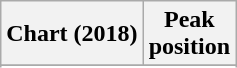<table class="wikitable sortable plainrowheaders" style="text-align:center;">
<tr>
<th>Chart (2018)</th>
<th>Peak<br>position</th>
</tr>
<tr>
</tr>
<tr>
</tr>
</table>
